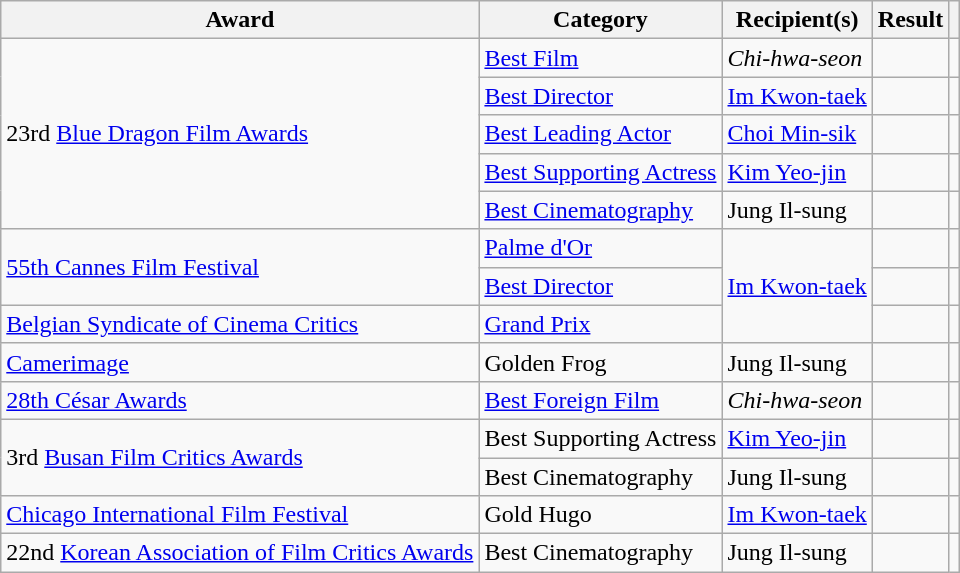<table class="wikitable">
<tr>
<th>Award</th>
<th>Category</th>
<th>Recipient(s)</th>
<th>Result</th>
<th></th>
</tr>
<tr>
<td rowspan="5">23rd <a href='#'>Blue Dragon Film Awards</a></td>
<td><a href='#'>Best Film</a></td>
<td><em>Chi-hwa-seon</em></td>
<td></td>
<td></td>
</tr>
<tr>
<td><a href='#'>Best Director</a></td>
<td><a href='#'>Im Kwon-taek</a></td>
<td></td>
<td></td>
</tr>
<tr>
<td><a href='#'>Best Leading Actor</a></td>
<td><a href='#'>Choi Min-sik</a></td>
<td></td>
<td></td>
</tr>
<tr>
<td><a href='#'>Best Supporting Actress</a></td>
<td><a href='#'>Kim Yeo-jin</a></td>
<td></td>
<td></td>
</tr>
<tr>
<td><a href='#'>Best Cinematography</a></td>
<td>Jung Il-sung</td>
<td></td>
<td></td>
</tr>
<tr>
<td rowspan="2"><a href='#'>55th Cannes Film Festival</a></td>
<td><a href='#'>Palme d'Or</a></td>
<td rowspan="3"><a href='#'>Im Kwon-taek</a></td>
<td></td>
<td></td>
</tr>
<tr>
<td><a href='#'>Best Director</a></td>
<td></td>
<td></td>
</tr>
<tr>
<td><a href='#'>Belgian Syndicate of Cinema Critics</a></td>
<td><a href='#'>Grand Prix</a></td>
<td></td>
<td></td>
</tr>
<tr>
<td><a href='#'>Camerimage</a></td>
<td>Golden Frog</td>
<td>Jung Il-sung</td>
<td></td>
<td></td>
</tr>
<tr>
<td><a href='#'>28th César Awards</a></td>
<td><a href='#'>Best Foreign Film</a></td>
<td><em>Chi-hwa-seon</em></td>
<td></td>
<td></td>
</tr>
<tr>
<td rowspan="2">3rd <a href='#'>Busan Film Critics Awards</a></td>
<td>Best Supporting Actress</td>
<td><a href='#'>Kim Yeo-jin</a></td>
<td></td>
<td></td>
</tr>
<tr>
<td>Best Cinematography</td>
<td>Jung Il-sung</td>
<td></td>
<td></td>
</tr>
<tr>
<td><a href='#'>Chicago International Film Festival</a></td>
<td>Gold Hugo</td>
<td><a href='#'>Im Kwon-taek</a></td>
<td></td>
<td></td>
</tr>
<tr>
<td>22nd <a href='#'>Korean Association of Film Critics Awards</a></td>
<td>Best Cinematography</td>
<td>Jung Il-sung</td>
<td></td>
<td></td>
</tr>
</table>
